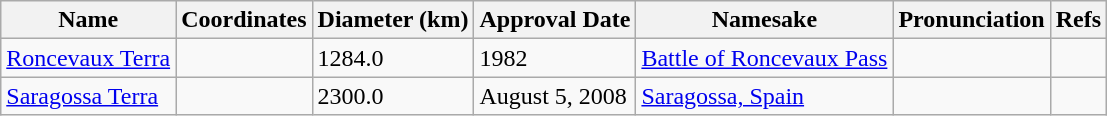<table class="wikitable">
<tr>
<th>Name</th>
<th>Coordinates</th>
<th>Diameter (km)</th>
<th>Approval Date</th>
<th>Namesake</th>
<th>Pronunciation</th>
<th>Refs</th>
</tr>
<tr>
<td><a href='#'>Roncevaux Terra</a></td>
<td></td>
<td>1284.0</td>
<td>1982</td>
<td><a href='#'>Battle of Roncevaux Pass</a></td>
<td></td>
<td></td>
</tr>
<tr>
<td><a href='#'>Saragossa Terra</a></td>
<td></td>
<td>2300.0</td>
<td>August 5, 2008</td>
<td><a href='#'>Saragossa, Spain</a></td>
<td></td>
<td></td>
</tr>
</table>
